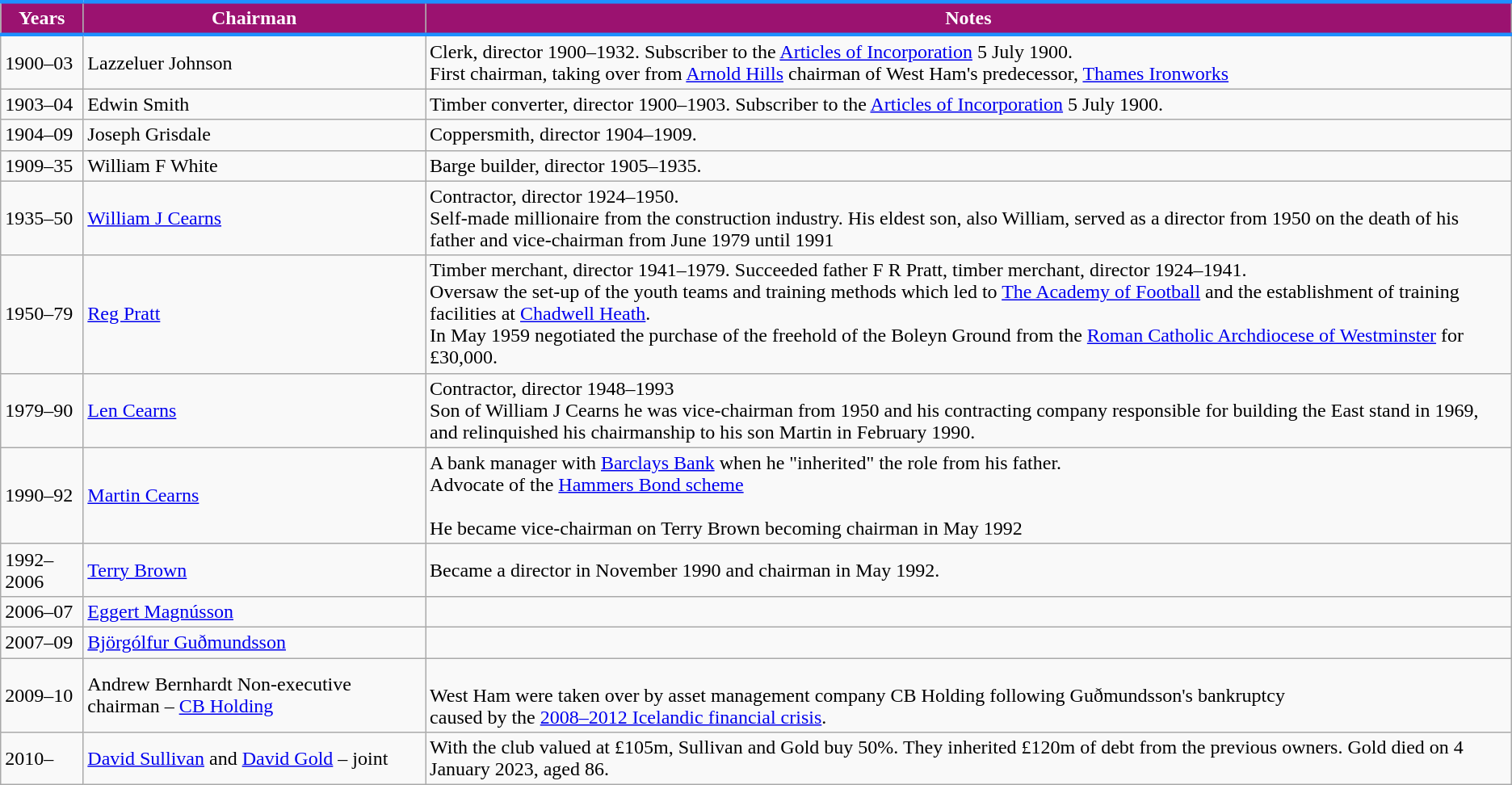<table class="wikitable" style="text-align: left">
<tr>
<th style="background:#9B1270; color:white; border-top:#1E90FF 3px solid; border-bottom:#1E90FF 3px solid;">Years</th>
<th style="background:#9B1270; color:white; border-top:#1E90FF 3px solid; border-bottom:#1E90FF 3px solid;">Chairman</th>
<th style="background:#9B1270; color:white; border-top:#1E90FF 3px solid; border-bottom:#1E90FF 3px solid;">Notes</th>
</tr>
<tr>
<td>1900–03</td>
<td>Lazzeluer Johnson</td>
<td>Clerk, director 1900–1932. Subscriber to the <a href='#'>Articles of Incorporation</a> 5 July 1900.<br>First chairman, taking over from <a href='#'>Arnold Hills</a> chairman of West Ham's predecessor, <a href='#'>Thames Ironworks</a></td>
</tr>
<tr>
<td>1903–04</td>
<td>Edwin Smith</td>
<td>Timber converter, director 1900–1903. Subscriber to the <a href='#'>Articles of Incorporation</a> 5 July 1900.</td>
</tr>
<tr>
<td>1904–09</td>
<td>Joseph Grisdale</td>
<td>Coppersmith, director 1904–1909.</td>
</tr>
<tr>
<td>1909–35</td>
<td>William F White</td>
<td>Barge builder, director 1905–1935.</td>
</tr>
<tr>
<td>1935–50</td>
<td><a href='#'>William J Cearns</a></td>
<td>Contractor, director 1924–1950.<br>Self-made millionaire from the construction industry. His eldest son, also William, served as a director from 1950 on the death of his father and vice-chairman from June 1979 until 1991</td>
</tr>
<tr>
<td>1950–79</td>
<td><a href='#'>Reg Pratt</a></td>
<td>Timber merchant, director 1941–1979. Succeeded father F R Pratt, timber merchant, director 1924–1941.<br> Oversaw the set-up of the youth teams and training methods which led to <a href='#'>The Academy of Football</a> and the establishment of training facilities at <a href='#'>Chadwell Heath</a>.<br> In May 1959 negotiated the purchase of the freehold of the Boleyn Ground from the <a href='#'>Roman Catholic Archdiocese of Westminster</a> for £30,000.</td>
</tr>
<tr>
<td>1979–90</td>
<td><a href='#'>Len Cearns</a></td>
<td>Contractor, director 1948–1993<br> Son of William J Cearns he was vice-chairman from 1950 and his contracting company responsible for building the East stand in 1969, and relinquished his chairmanship to his son Martin in February 1990.</td>
</tr>
<tr>
<td>1990–92</td>
<td><a href='#'>Martin Cearns</a></td>
<td>A bank manager with <a href='#'>Barclays Bank</a> when he "inherited" the role from his father.<br> Advocate of the <a href='#'>Hammers Bond scheme</a><br><br>He became vice-chairman on Terry Brown becoming chairman in May 1992</td>
</tr>
<tr>
<td>1992–2006</td>
<td><a href='#'>Terry Brown</a></td>
<td>Became a director in November 1990 and chairman in May 1992.<br></td>
</tr>
<tr>
<td>2006–07</td>
<td><a href='#'>Eggert Magnússon</a></td>
<td></td>
</tr>
<tr>
<td>2007–09</td>
<td><a href='#'>Björgólfur Guðmundsson</a></td>
<td></td>
</tr>
<tr>
<td>2009–10</td>
<td>Andrew Bernhardt Non-executive chairman – <a href='#'>CB Holding</a></td>
<td><br>West Ham were taken over by asset management company CB Holding following Guðmundsson's bankruptcy<br> caused by the <a href='#'>2008–2012 Icelandic financial crisis</a>.</td>
</tr>
<tr>
<td>2010–</td>
<td><a href='#'>David Sullivan</a> and <a href='#'>David Gold</a> – joint</td>
<td>With the club valued at £105m, Sullivan and Gold buy 50%. They inherited £120m of debt from the previous owners. Gold died on 4 January 2023, aged 86.</td>
</tr>
</table>
